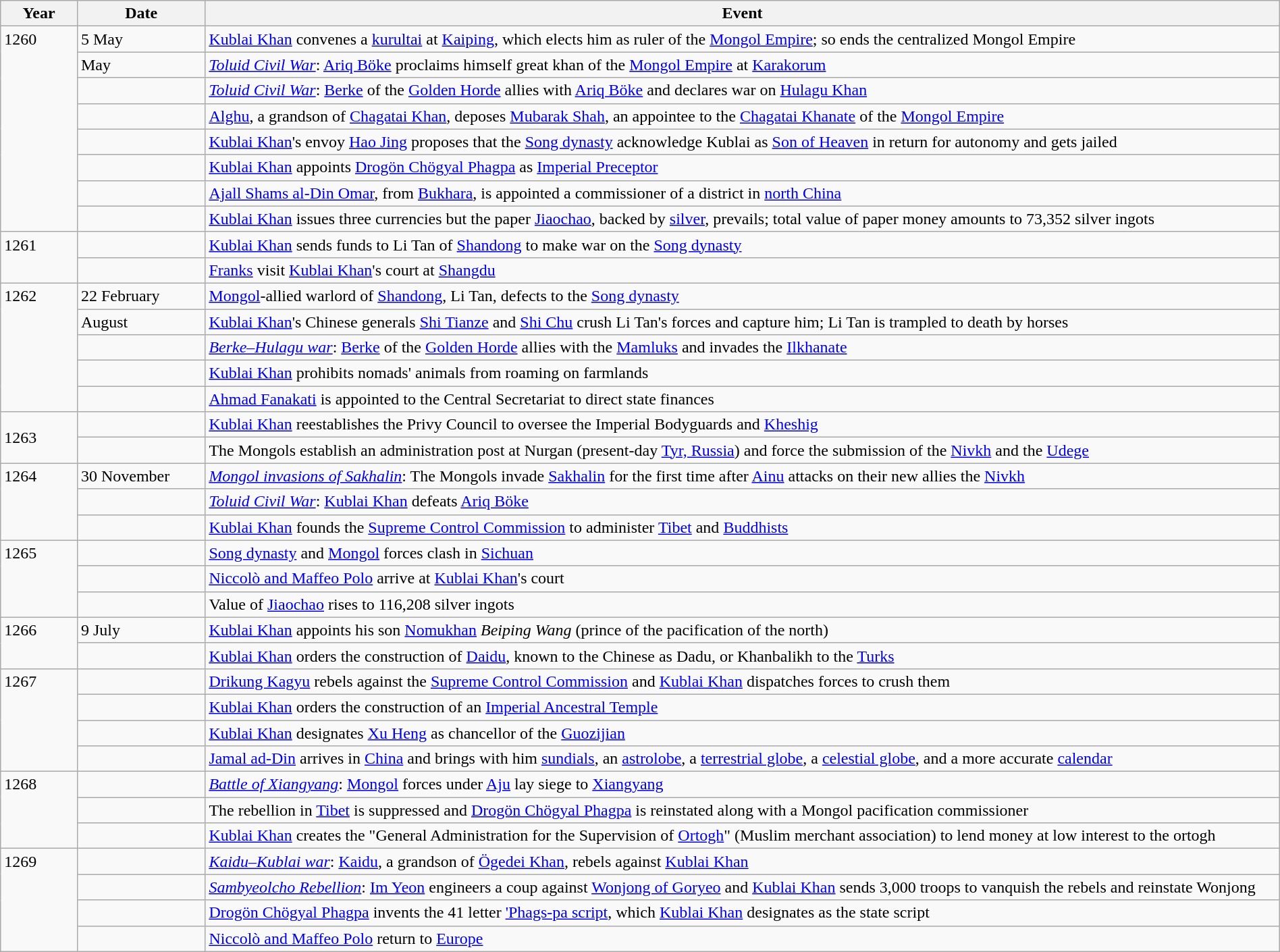<table class="wikitable" style="width:100%;">
<tr>
<th style="width:6%">Year</th>
<th style="width:10%">Date</th>
<th>Event</th>
</tr>
<tr>
<td rowspan="8" style="vertical-align:top;">1260</td>
<td>5 May</td>
<td><a href='#'>Kublai Khan</a> convenes a <a href='#'>kurultai</a> at <a href='#'>Kaiping</a>, which elects him as ruler of the <a href='#'>Mongol Empire</a>; so ends the centralized Mongol Empire</td>
</tr>
<tr>
<td>May</td>
<td><em><a href='#'>Toluid Civil War</a></em>: <a href='#'>Ariq Böke</a> proclaims himself great khan of the <a href='#'>Mongol Empire</a> at <a href='#'>Karakorum</a></td>
</tr>
<tr>
<td></td>
<td><em><a href='#'>Toluid Civil War</a></em>: <a href='#'>Berke</a> of the <a href='#'>Golden Horde</a> allies with <a href='#'>Ariq Böke</a> and declares war on <a href='#'>Hulagu Khan</a></td>
</tr>
<tr>
<td></td>
<td><a href='#'>Alghu</a>, a grandson of <a href='#'>Chagatai Khan</a>, deposes <a href='#'>Mubarak Shah</a>, an appointee to the <a href='#'>Chagatai Khanate</a> of the <a href='#'>Mongol Empire</a></td>
</tr>
<tr>
<td></td>
<td><a href='#'>Kublai Khan</a>'s envoy <a href='#'>Hao Jing</a> proposes that the <a href='#'>Song dynasty</a> acknowledge Kublai as <a href='#'>Son of Heaven</a> in return for autonomy and gets jailed</td>
</tr>
<tr>
<td></td>
<td><a href='#'>Kublai Khan</a> appoints <a href='#'>Drogön Chögyal Phagpa</a> as <a href='#'>Imperial Preceptor</a></td>
</tr>
<tr>
<td></td>
<td><a href='#'>Ajall Shams al-Din Omar</a>, from <a href='#'>Bukhara</a>, is appointed a commissioner of a district in <a href='#'>north China</a></td>
</tr>
<tr>
<td></td>
<td><a href='#'>Kublai Khan</a> issues three currencies but the paper <a href='#'>Jiaochao</a>, backed by <a href='#'>silver</a>, prevails; total value of paper money amounts to 73,352 silver ingots</td>
</tr>
<tr>
<td rowspan="2" style="vertical-align:top;">1261</td>
<td></td>
<td><a href='#'>Kublai Khan</a> sends funds to Li Tan of <a href='#'>Shandong</a> to make war on the <a href='#'>Song dynasty</a></td>
</tr>
<tr>
<td></td>
<td><a href='#'>Franks</a> visit <a href='#'>Kublai Khan</a>'s court at <a href='#'>Shangdu</a></td>
</tr>
<tr>
<td rowspan="5" style="vertical-align:top;">1262</td>
<td>22 February</td>
<td><a href='#'>Mongol</a>-allied warlord of <a href='#'>Shandong</a>, Li Tan, defects to the <a href='#'>Song dynasty</a></td>
</tr>
<tr>
<td>August</td>
<td><a href='#'>Kublai Khan</a>'s Chinese generals <a href='#'>Shi Tianze</a> and <a href='#'>Shi Chu</a> crush Li Tan's forces and capture him; Li Tan is trampled to death by horses</td>
</tr>
<tr>
<td></td>
<td><em><a href='#'>Berke–Hulagu war</a></em>: <a href='#'>Berke</a> of the <a href='#'>Golden Horde</a> allies with the <a href='#'>Mamluks</a> and invades the <a href='#'>Ilkhanate</a></td>
</tr>
<tr>
<td></td>
<td><a href='#'>Kublai Khan</a> prohibits nomads' animals from roaming on farmlands</td>
</tr>
<tr>
<td></td>
<td><a href='#'>Ahmad Fanakati</a> is appointed to the Central Secretariat to direct state finances</td>
</tr>
<tr>
<td rowspan="2">1263</td>
<td></td>
<td><a href='#'>Kublai Khan</a> reestablishes the Privy Council to oversee the Imperial Bodyguards and <a href='#'>Kheshig</a></td>
</tr>
<tr>
<td></td>
<td>The Mongols establish an administration post at Nurgan (present-day <a href='#'>Tyr, Russia</a>) and force the submission of the <a href='#'>Nivkh</a> and the <a href='#'>Udege</a></td>
</tr>
<tr>
<td rowspan="3" style="vertical-align:top;">1264</td>
<td>30 November</td>
<td><em><a href='#'>Mongol invasions of Sakhalin</a></em>: The Mongols invade <a href='#'>Sakhalin</a> for the first time after <a href='#'>Ainu</a> attacks on their new allies the <a href='#'>Nivkh</a></td>
</tr>
<tr>
<td></td>
<td><em><a href='#'>Toluid Civil War</a></em>: <a href='#'>Kublai Khan</a> defeats <a href='#'>Ariq Böke</a></td>
</tr>
<tr>
<td></td>
<td><a href='#'>Kublai Khan</a> founds the <a href='#'>Supreme Control Commission</a> to administer <a href='#'>Tibet</a> and <a href='#'>Buddhists</a></td>
</tr>
<tr>
<td rowspan="3" style="vertical-align:top;">1265</td>
<td></td>
<td><a href='#'>Song dynasty</a> and <a href='#'>Mongol</a> forces clash in <a href='#'>Sichuan</a></td>
</tr>
<tr>
<td></td>
<td><a href='#'>Niccolò and Maffeo Polo</a> arrive at <a href='#'>Kublai Khan</a>'s court</td>
</tr>
<tr>
<td></td>
<td>Value of <a href='#'>Jiaochao</a> rises to 116,208 silver ingots</td>
</tr>
<tr>
<td rowspan="2" style="vertical-align:top;">1266</td>
<td>9 July</td>
<td><a href='#'>Kublai Khan</a> appoints his son <a href='#'>Nomukhan</a> <em>Beiping Wang</em> (prince of the pacification of the north)</td>
</tr>
<tr>
<td></td>
<td><a href='#'>Kublai Khan</a> orders the construction of <a href='#'>Daidu</a>, known to the Chinese as Dadu, or Khanbalikh to the <a href='#'>Turks</a></td>
</tr>
<tr>
<td rowspan="4" style="vertical-align:top;">1267</td>
<td></td>
<td><a href='#'>Drikung Kagyu</a> rebels against the <a href='#'>Supreme Control Commission</a> and <a href='#'>Kublai Khan</a> dispatches forces to crush them</td>
</tr>
<tr>
<td></td>
<td><a href='#'>Kublai Khan</a> orders the construction of an <a href='#'>Imperial Ancestral Temple</a></td>
</tr>
<tr>
<td></td>
<td><a href='#'>Kublai Khan</a> designates <a href='#'>Xu Heng</a> as chancellor of the <a href='#'>Guozijian</a></td>
</tr>
<tr>
<td></td>
<td><a href='#'>Jamal ad-Din</a> arrives in <a href='#'>China</a> and brings with him <a href='#'>sundials</a>, an <a href='#'>astrolobe</a>, a <a href='#'>terrestrial globe</a>, a <a href='#'>celestial globe</a>, and a more accurate <a href='#'>calendar</a></td>
</tr>
<tr>
<td rowspan="3" style="vertical-align:top;">1268</td>
<td></td>
<td><em><a href='#'>Battle of Xiangyang</a></em>: <a href='#'>Mongol</a> forces under <a href='#'>Aju</a> lay siege to <a href='#'>Xiangyang</a></td>
</tr>
<tr>
<td></td>
<td>The rebellion in <a href='#'>Tibet</a> is suppressed and <a href='#'>Drogön Chögyal Phagpa</a> is reinstated along with a Mongol pacification commissioner</td>
</tr>
<tr>
<td></td>
<td><a href='#'>Kublai Khan</a> creates the "General Administration for the Supervision of <a href='#'>Ortogh</a>" (Muslim merchant association) to lend money at low interest to the ortogh</td>
</tr>
<tr>
<td rowspan="4" style="vertical-align:top;">1269</td>
<td></td>
<td><em><a href='#'>Kaidu–Kublai war</a></em>: <a href='#'>Kaidu</a>, a grandson of <a href='#'>Ögedei Khan</a>, rebels against <a href='#'>Kublai Khan</a></td>
</tr>
<tr>
<td></td>
<td><em><a href='#'>Sambyeolcho Rebellion</a></em>: <a href='#'>Im Yeon</a> engineers a coup against <a href='#'>Wonjong of Goryeo</a> and <a href='#'>Kublai Khan</a> sends 3,000 troops to vanquish the rebels and reinstate Wonjong</td>
</tr>
<tr>
<td></td>
<td><a href='#'>Drogön Chögyal Phagpa</a> invents the 41 letter <a href='#'>'Phags-pa script</a>, which <a href='#'>Kublai Khan</a> designates as the state script</td>
</tr>
<tr>
<td></td>
<td><a href='#'>Niccolò and Maffeo Polo</a> return to <a href='#'>Europe</a></td>
</tr>
</table>
